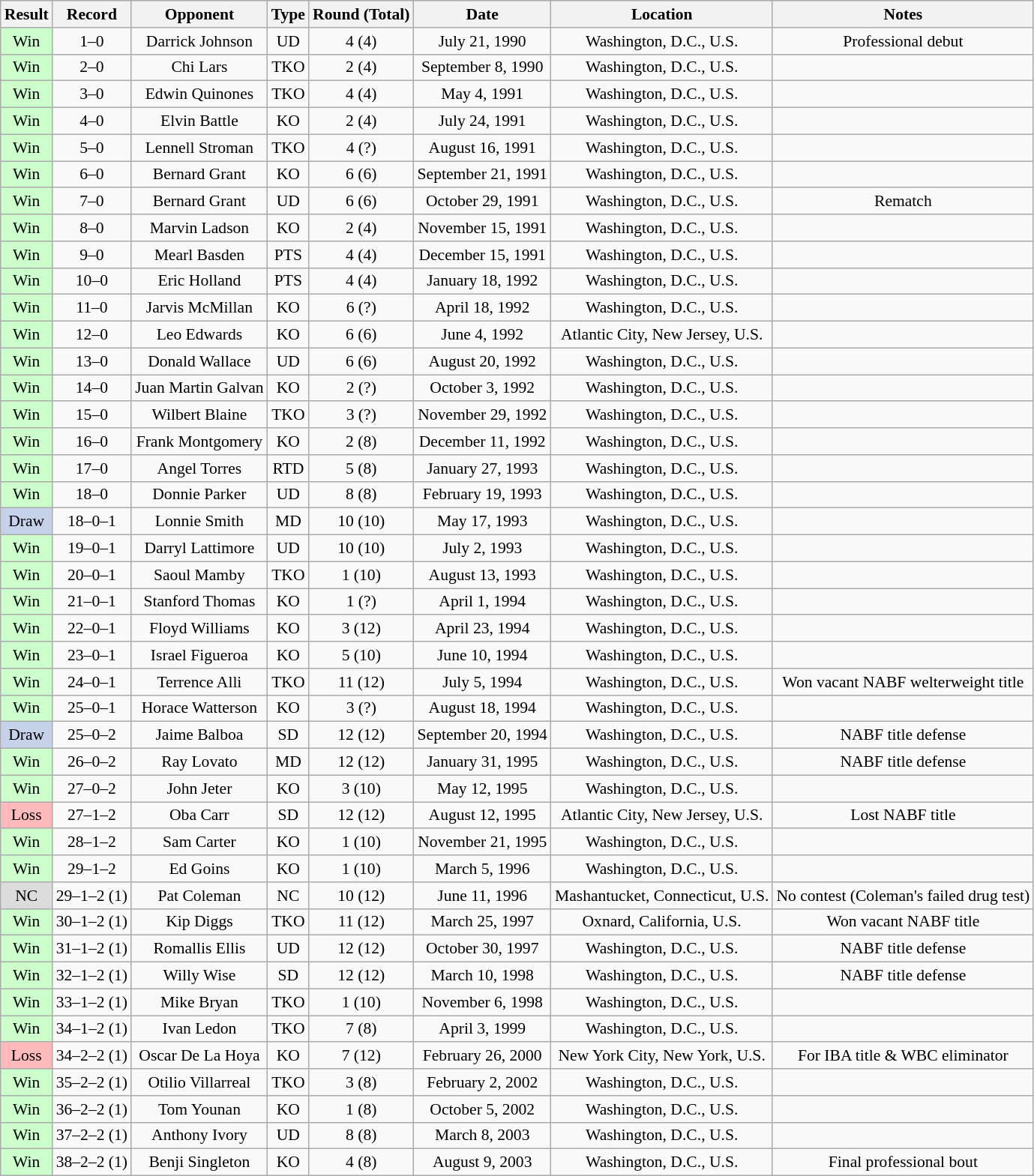<table class="wikitable sortable" style="font-size:90%; text-align:center">
<tr>
<th>Result</th>
<th>Record</th>
<th>Opponent</th>
<th>Type</th>
<th>Round (Total)</th>
<th>Date</th>
<th>Location</th>
<th>Notes</th>
</tr>
<tr>
<td style="background:#ccffcc;">Win</td>
<td>1–0</td>
<td>Darrick Johnson</td>
<td>UD</td>
<td>4 (4)</td>
<td>July 21, 1990</td>
<td>Washington, D.C., U.S.</td>
<td>Professional debut</td>
</tr>
<tr>
<td style="background:#ccffcc;">Win</td>
<td>2–0</td>
<td>Chi Lars</td>
<td>TKO</td>
<td>2 (4)</td>
<td>September 8, 1990</td>
<td>Washington, D.C., U.S.</td>
<td></td>
</tr>
<tr>
<td style="background:#ccffcc;">Win</td>
<td>3–0</td>
<td>Edwin Quinones</td>
<td>TKO</td>
<td>4 (4)</td>
<td>May 4, 1991</td>
<td>Washington, D.C., U.S.</td>
<td></td>
</tr>
<tr>
<td style="background:#ccffcc;">Win</td>
<td>4–0</td>
<td>Elvin Battle</td>
<td>KO</td>
<td>2 (4)</td>
<td>July 24, 1991</td>
<td>Washington, D.C., U.S.</td>
<td></td>
</tr>
<tr>
<td style="background:#ccffcc;">Win</td>
<td>5–0</td>
<td>Lennell Stroman</td>
<td>TKO</td>
<td>4 (?)</td>
<td>August 16, 1991</td>
<td>Washington, D.C., U.S.</td>
<td></td>
</tr>
<tr>
<td style="background:#ccffcc;">Win</td>
<td>6–0</td>
<td>Bernard Grant</td>
<td>KO</td>
<td>6 (6)</td>
<td>September 21, 1991</td>
<td>Washington, D.C., U.S.</td>
<td></td>
</tr>
<tr>
<td style="background:#ccffcc;">Win</td>
<td>7–0</td>
<td>Bernard Grant</td>
<td>UD</td>
<td>6 (6)</td>
<td>October 29, 1991</td>
<td>Washington, D.C., U.S.</td>
<td>Rematch</td>
</tr>
<tr>
<td style="background:#ccffcc;">Win</td>
<td>8–0</td>
<td>Marvin Ladson</td>
<td>KO</td>
<td>2 (4)</td>
<td>November 15, 1991</td>
<td>Washington, D.C., U.S.</td>
<td></td>
</tr>
<tr>
<td style="background:#ccffcc;">Win</td>
<td>9–0</td>
<td>Mearl Basden</td>
<td>PTS</td>
<td>4 (4)</td>
<td>December 15, 1991</td>
<td>Washington, D.C., U.S.</td>
<td></td>
</tr>
<tr>
<td style="background:#ccffcc;">Win</td>
<td>10–0</td>
<td>Eric Holland</td>
<td>PTS</td>
<td>4 (4)</td>
<td>January 18, 1992</td>
<td>Washington, D.C., U.S.</td>
<td></td>
</tr>
<tr>
<td style="background:#ccffcc;">Win</td>
<td>11–0</td>
<td>Jarvis McMillan</td>
<td>KO</td>
<td>6 (?)</td>
<td>April 18, 1992</td>
<td>Washington, D.C., U.S.</td>
<td></td>
</tr>
<tr>
<td style="background:#ccffcc;">Win</td>
<td>12–0</td>
<td>Leo Edwards</td>
<td>KO</td>
<td>6 (6)</td>
<td>June 4, 1992</td>
<td>Atlantic City, New Jersey, U.S.</td>
<td></td>
</tr>
<tr>
<td style="background:#ccffcc;">Win</td>
<td>13–0</td>
<td>Donald Wallace</td>
<td>UD</td>
<td>6 (6)</td>
<td>August 20, 1992</td>
<td>Washington, D.C., U.S.</td>
<td></td>
</tr>
<tr>
<td style="background:#ccffcc;">Win</td>
<td>14–0</td>
<td>Juan Martin Galvan</td>
<td>KO</td>
<td>2 (?)</td>
<td>October 3, 1992</td>
<td>Washington, D.C., U.S.</td>
<td></td>
</tr>
<tr>
<td style="background:#ccffcc;">Win</td>
<td>15–0</td>
<td>Wilbert Blaine</td>
<td>TKO</td>
<td>3 (?)</td>
<td>November 29, 1992</td>
<td>Washington, D.C., U.S.</td>
<td></td>
</tr>
<tr>
<td style="background:#ccffcc;">Win</td>
<td>16–0</td>
<td>Frank Montgomery</td>
<td>KO</td>
<td>2 (8)</td>
<td>December 11, 1992</td>
<td>Washington, D.C., U.S.</td>
<td></td>
</tr>
<tr>
<td style="background:#ccffcc;">Win</td>
<td>17–0</td>
<td>Angel Torres</td>
<td>RTD</td>
<td>5 (8)</td>
<td>January 27, 1993</td>
<td>Washington, D.C., U.S.</td>
<td></td>
</tr>
<tr>
<td style="background:#ccffcc;">Win</td>
<td>18–0</td>
<td>Donnie Parker</td>
<td>UD</td>
<td>8 (8)</td>
<td>February 19, 1993</td>
<td>Washington, D.C., U.S.</td>
<td></td>
</tr>
<tr>
<td style="background:#c5d2ea;">Draw</td>
<td>18–0–1</td>
<td>Lonnie Smith</td>
<td>MD</td>
<td>10 (10)</td>
<td>May 17, 1993</td>
<td>Washington, D.C., U.S.</td>
<td></td>
</tr>
<tr>
<td style="background:#ccffcc;">Win</td>
<td>19–0–1</td>
<td>Darryl Lattimore</td>
<td>UD</td>
<td>10 (10)</td>
<td>July 2, 1993</td>
<td>Washington, D.C., U.S.</td>
<td></td>
</tr>
<tr>
<td style="background:#ccffcc;">Win</td>
<td>20–0–1</td>
<td>Saoul Mamby</td>
<td>TKO</td>
<td>1 (10)</td>
<td>August 13, 1993</td>
<td>Washington, D.C., U.S.</td>
<td></td>
</tr>
<tr>
<td style="background:#ccffcc;">Win</td>
<td>21–0–1</td>
<td>Stanford Thomas</td>
<td>KO</td>
<td>1 (?)</td>
<td>April 1, 1994</td>
<td>Washington, D.C., U.S.</td>
<td></td>
</tr>
<tr>
<td style="background:#ccffcc;">Win</td>
<td>22–0–1</td>
<td>Floyd Williams</td>
<td>KO</td>
<td>3 (12)</td>
<td>April 23, 1994</td>
<td>Washington, D.C., U.S.</td>
<td></td>
</tr>
<tr>
<td style="background:#ccffcc;">Win</td>
<td>23–0–1</td>
<td>Israel Figueroa</td>
<td>KO</td>
<td>5 (10)</td>
<td>June 10, 1994</td>
<td>Washington, D.C., U.S.</td>
<td></td>
</tr>
<tr>
<td style="background:#ccffcc;">Win</td>
<td>24–0–1</td>
<td>Terrence Alli</td>
<td>TKO</td>
<td>11 (12)</td>
<td>July 5, 1994</td>
<td>Washington, D.C., U.S.</td>
<td>Won vacant NABF welterweight title</td>
</tr>
<tr>
<td style="background:#ccffcc;">Win</td>
<td>25–0–1</td>
<td>Horace Watterson</td>
<td>KO</td>
<td>3 (?)</td>
<td>August 18, 1994</td>
<td>Washington, D.C., U.S.</td>
<td></td>
</tr>
<tr>
<td style="background:#c5d2ea;">Draw</td>
<td>25–0–2</td>
<td>Jaime Balboa</td>
<td>SD</td>
<td>12 (12)</td>
<td>September 20, 1994</td>
<td>Washington, D.C., U.S.</td>
<td>NABF title defense</td>
</tr>
<tr>
<td style="background:#ccffcc;">Win</td>
<td>26–0–2</td>
<td>Ray Lovato</td>
<td>MD</td>
<td>12 (12)</td>
<td>January 31, 1995</td>
<td>Washington, D.C., U.S.</td>
<td>NABF title defense</td>
</tr>
<tr>
<td style="background:#ccffcc;">Win</td>
<td>27–0–2</td>
<td>John Jeter</td>
<td>KO</td>
<td>3 (10)</td>
<td>May 12, 1995</td>
<td>Washington, D.C., U.S.</td>
<td></td>
</tr>
<tr>
<td style="background:#ffbbbb;">Loss</td>
<td>27–1–2</td>
<td>Oba Carr</td>
<td>SD</td>
<td>12 (12)</td>
<td>August 12, 1995</td>
<td>Atlantic City, New Jersey, U.S.</td>
<td>Lost NABF title</td>
</tr>
<tr>
<td style="background:#ccffcc;">Win</td>
<td>28–1–2</td>
<td>Sam Carter</td>
<td>KO</td>
<td>1 (10)</td>
<td>November 21, 1995</td>
<td>Washington, D.C., U.S.</td>
<td></td>
</tr>
<tr>
<td style="background:#ccffcc;">Win</td>
<td>29–1–2</td>
<td>Ed Goins</td>
<td>KO</td>
<td>1 (10)</td>
<td>March 5, 1996</td>
<td>Washington, D.C., U.S.</td>
<td></td>
</tr>
<tr>
<td style="background:#dcdcdc;">NC</td>
<td>29–1–2 (1)</td>
<td>Pat Coleman</td>
<td>NC</td>
<td>10 (12)</td>
<td>June 11, 1996</td>
<td>Mashantucket, Connecticut, U.S.</td>
<td>No contest (Coleman's failed drug test)</td>
</tr>
<tr>
<td style="background:#ccffcc;">Win</td>
<td>30–1–2 (1)</td>
<td>Kip Diggs</td>
<td>TKO</td>
<td>11 (12)</td>
<td>March 25, 1997</td>
<td>Oxnard, California, U.S.</td>
<td>Won vacant NABF title</td>
</tr>
<tr>
<td style="background:#ccffcc;">Win</td>
<td>31–1–2 (1)</td>
<td>Romallis Ellis</td>
<td>UD</td>
<td>12 (12)</td>
<td>October 30, 1997</td>
<td>Washington, D.C., U.S.</td>
<td>NABF title defense</td>
</tr>
<tr>
<td style="background:#ccffcc;">Win</td>
<td>32–1–2 (1)</td>
<td>Willy Wise</td>
<td>SD</td>
<td>12 (12)</td>
<td>March 10, 1998</td>
<td>Washington, D.C., U.S.</td>
<td>NABF title defense</td>
</tr>
<tr>
<td style="background:#ccffcc;">Win</td>
<td>33–1–2 (1)</td>
<td>Mike Bryan</td>
<td>TKO</td>
<td>1 (10)</td>
<td>November 6, 1998</td>
<td>Washington, D.C., U.S.</td>
<td></td>
</tr>
<tr>
<td style="background:#ccffcc;">Win</td>
<td>34–1–2 (1)</td>
<td>Ivan Ledon</td>
<td>TKO</td>
<td>7 (8)</td>
<td>April 3, 1999</td>
<td>Washington, D.C., U.S.</td>
<td></td>
</tr>
<tr>
<td style="background:#ffbbbb;">Loss</td>
<td>34–2–2 (1)</td>
<td>Oscar De La Hoya</td>
<td>KO</td>
<td>7 (12)</td>
<td>February 26, 2000</td>
<td>New York City, New York, U.S.</td>
<td>For IBA title & WBC eliminator</td>
</tr>
<tr>
<td style="background:#ccffcc;">Win</td>
<td>35–2–2 (1)</td>
<td>Otilio Villarreal</td>
<td>TKO</td>
<td>3 (8)</td>
<td>February 2, 2002</td>
<td>Washington, D.C., U.S.</td>
<td></td>
</tr>
<tr>
<td style="background:#ccffcc;">Win</td>
<td>36–2–2 (1)</td>
<td>Tom Younan</td>
<td>KO</td>
<td>1 (8)</td>
<td>October 5, 2002</td>
<td>Washington, D.C., U.S.</td>
<td></td>
</tr>
<tr>
<td style="background:#ccffcc;">Win</td>
<td>37–2–2 (1)</td>
<td>Anthony Ivory</td>
<td>UD</td>
<td>8 (8)</td>
<td>March 8, 2003</td>
<td>Washington, D.C., U.S.</td>
<td></td>
</tr>
<tr>
<td style="background:#ccffcc;">Win</td>
<td>38–2–2 (1)</td>
<td>Benji Singleton</td>
<td>KO</td>
<td>4 (8)</td>
<td>August 9, 2003</td>
<td>Washington, D.C., U.S.</td>
<td>Final professional bout</td>
</tr>
</table>
